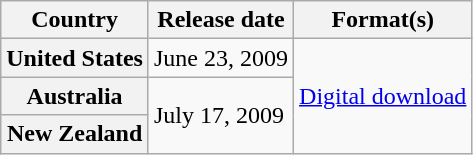<table class="wikitable plainrowheaders">
<tr>
<th scope="col">Country</th>
<th scope="col">Release date</th>
<th scope="col">Format(s)</th>
</tr>
<tr>
<th scope="row">United States</th>
<td>June 23, 2009</td>
<td rowspan="3"><a href='#'>Digital download</a></td>
</tr>
<tr>
<th scope="row">Australia</th>
<td rowspan="2">July 17, 2009</td>
</tr>
<tr>
<th scope="row">New Zealand</th>
</tr>
</table>
